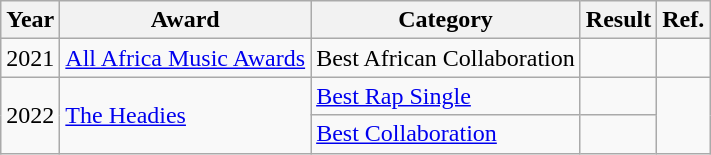<table class="wikitable">
<tr>
<th>Year</th>
<th>Award</th>
<th>Category</th>
<th>Result</th>
<th>Ref.</th>
</tr>
<tr>
<td>2021</td>
<td><a href='#'>All Africa Music Awards</a></td>
<td>Best African Collaboration</td>
<td></td>
<td></td>
</tr>
<tr>
<td rowspan="2">2022</td>
<td rowspan="2"><a href='#'>The Headies</a></td>
<td><a href='#'>Best Rap Single</a></td>
<td></td>
<td rowspan="2"></td>
</tr>
<tr>
<td><a href='#'>Best Collaboration</a></td>
<td></td>
</tr>
</table>
